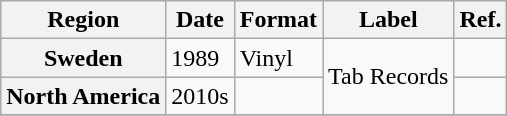<table class="wikitable plainrowheaders">
<tr>
<th scope="col">Region</th>
<th scope="col">Date</th>
<th scope="col">Format</th>
<th scope="col">Label</th>
<th scope="col">Ref.</th>
</tr>
<tr>
<th scope="row">Sweden</th>
<td>1989</td>
<td>Vinyl</td>
<td rowspan="2">Tab Records</td>
<td></td>
</tr>
<tr>
<th scope="row">North America</th>
<td>2010s</td>
<td></td>
<td></td>
</tr>
<tr>
</tr>
</table>
